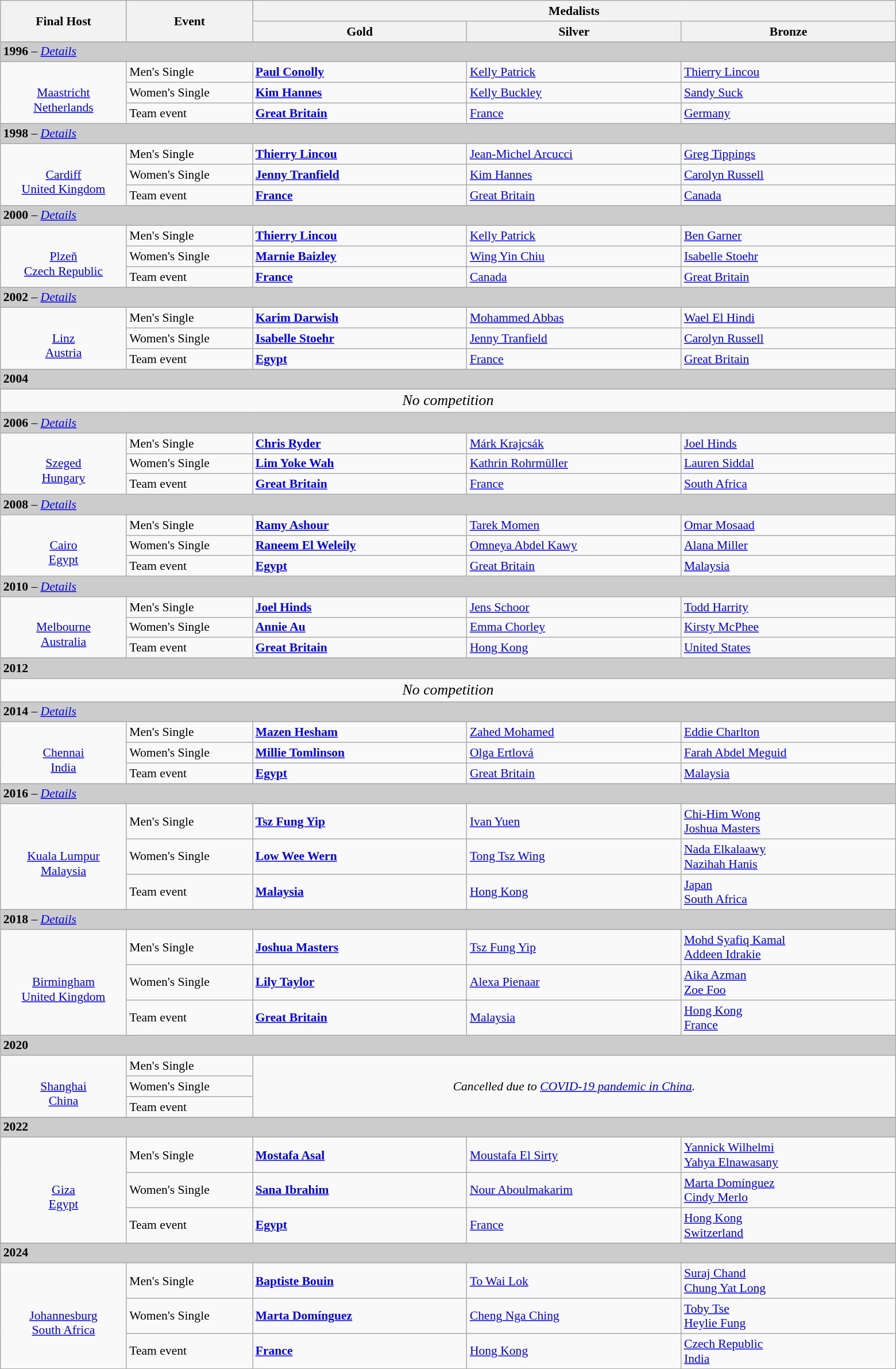<table class="wikitable" style="font-size:90%; text-align: left;">
<tr>
<th rowspan=2 width=10%>Final Host</th>
<th rowspan=2 width=10%>Event</th>
<th colspan=3>Medalists</th>
</tr>
<tr>
<th width=17%> Gold</th>
<th width=17%> Silver</th>
<th width=17%> Bronze</th>
</tr>
<tr bgcolor="#cccccc">
<td colspan=5><strong>1996</strong> – <em><a href='#'>Details</a></em></td>
</tr>
<tr>
<td rowspan="3" colspan="1" align="center"><br><a href='#'>Maastricht</a><br><a href='#'>Netherlands</a></td>
<td>Men's Single</td>
<td> <strong><a href='#'>Paul Conolly</a></strong></td>
<td> <a href='#'>Kelly Patrick</a></td>
<td> <a href='#'>Thierry Lincou</a></td>
</tr>
<tr>
<td>Women's Single</td>
<td> <strong><a href='#'>Kim Hannes</a></strong></td>
<td> <a href='#'>Kelly Buckley</a></td>
<td> <a href='#'>Sandy Suck</a></td>
</tr>
<tr>
<td>Team event</td>
<td> <strong><a href='#'>Great Britain</a></strong></td>
<td> <a href='#'>France</a></td>
<td> <a href='#'>Germany</a></td>
</tr>
<tr bgcolor="#cccccc">
<td colspan=5><strong>1998</strong> – <em><a href='#'>Details</a></em></td>
</tr>
<tr>
<td rowspan="3" colspan="1" align="center"><br><a href='#'>Cardiff</a><br><a href='#'>United Kingdom</a></td>
<td>Men's Single</td>
<td> <strong><a href='#'>Thierry Lincou</a></strong></td>
<td> <a href='#'>Jean-Michel Arcucci</a></td>
<td> <a href='#'>Greg Tippings</a></td>
</tr>
<tr>
<td>Women's Single</td>
<td> <strong><a href='#'>Jenny Tranfield</a></strong></td>
<td> <a href='#'>Kim Hannes</a></td>
<td> <a href='#'>Carolyn Russell</a></td>
</tr>
<tr>
<td>Team event</td>
<td> <strong><a href='#'>France</a></strong></td>
<td> <a href='#'>Great Britain</a></td>
<td> <a href='#'>Canada</a></td>
</tr>
<tr bgcolor="#cccccc">
<td colspan=5><strong>2000</strong> – <em><a href='#'>Details</a></em></td>
</tr>
<tr>
<td rowspan="3" colspan="1" align="center"><br><a href='#'>Plzeň</a><br><a href='#'>Czech Republic</a></td>
<td>Men's Single</td>
<td> <strong><a href='#'>Thierry Lincou</a></strong></td>
<td> <a href='#'>Kelly Patrick</a></td>
<td> <a href='#'>Ben Garner</a></td>
</tr>
<tr>
<td>Women's Single</td>
<td> <strong><a href='#'>Marnie Baizley</a></strong></td>
<td> <a href='#'>Wing Yin Chiu</a></td>
<td> <a href='#'>Isabelle Stoehr</a></td>
</tr>
<tr>
<td>Team event</td>
<td> <strong><a href='#'>France</a></strong></td>
<td> <a href='#'>Canada</a></td>
<td> <a href='#'>Great Britain</a></td>
</tr>
<tr bgcolor="#cccccc">
<td colspan=5><strong>2002</strong> – <em><a href='#'>Details</a></em></td>
</tr>
<tr>
<td rowspan="3" colspan="1" align="center"><br><a href='#'>Linz</a><br><a href='#'>Austria</a></td>
<td>Men's Single</td>
<td> <strong><a href='#'>Karim Darwish</a></strong></td>
<td> <a href='#'>Mohammed Abbas</a></td>
<td> <a href='#'>Wael El Hindi</a></td>
</tr>
<tr>
<td>Women's Single</td>
<td> <strong><a href='#'>Isabelle Stoehr</a></strong></td>
<td> <a href='#'>Jenny Tranfield</a></td>
<td> <a href='#'>Carolyn Russell</a></td>
</tr>
<tr>
<td>Team event</td>
<td> <strong><a href='#'>Egypt</a></strong></td>
<td> <a href='#'>France</a></td>
<td> <a href='#'>Great Britain</a></td>
</tr>
<tr bgcolor="#cccccc">
<td colspan=5><strong>2004</strong></td>
</tr>
<tr>
<td rowspan="1" colspan="5" align="center"><span><big><em>No competition</em></big></span></td>
</tr>
<tr bgcolor="#cccccc">
<td colspan=5><strong>2006</strong> – <em><a href='#'>Details</a></em></td>
</tr>
<tr>
<td rowspan="3" colspan="1" align="center"><br><a href='#'>Szeged</a><br><a href='#'>Hungary</a></td>
<td>Men's Single</td>
<td> <strong><a href='#'>Chris Ryder</a></strong></td>
<td> <a href='#'>Márk Krajcsák</a></td>
<td> <a href='#'>Joel Hinds</a></td>
</tr>
<tr>
<td>Women's Single</td>
<td> <strong><a href='#'>Lim Yoke Wah</a></strong></td>
<td> <a href='#'>Kathrin Rohrmüller</a></td>
<td> <a href='#'>Lauren Siddal</a></td>
</tr>
<tr>
<td>Team event</td>
<td> <strong><a href='#'>Great Britain</a></strong></td>
<td> <a href='#'>France</a></td>
<td> <a href='#'>South Africa</a></td>
</tr>
<tr bgcolor="#cccccc">
<td colspan=5><strong>2008</strong> – <em><a href='#'>Details</a></em></td>
</tr>
<tr>
<td rowspan="3" colspan="1" align="center"><br><a href='#'>Cairo</a><br><a href='#'>Egypt</a></td>
<td>Men's Single</td>
<td> <strong><a href='#'>Ramy Ashour</a></strong></td>
<td> <a href='#'>Tarek Momen</a></td>
<td> <a href='#'>Omar Mosaad</a></td>
</tr>
<tr>
<td>Women's Single</td>
<td> <strong><a href='#'>Raneem El Weleily</a></strong></td>
<td> <a href='#'>Omneya Abdel Kawy</a></td>
<td> <a href='#'>Alana Miller</a></td>
</tr>
<tr>
<td>Team event</td>
<td> <strong><a href='#'>Egypt</a></strong></td>
<td> <a href='#'>Great Britain</a></td>
<td> <a href='#'>Malaysia</a></td>
</tr>
<tr bgcolor="#cccccc">
<td colspan=5><strong>2010</strong> – <em><a href='#'>Details</a></em></td>
</tr>
<tr>
<td rowspan="3" colspan="1" align="center"><br><a href='#'>Melbourne</a><br><a href='#'>Australia</a></td>
<td>Men's Single</td>
<td> <strong><a href='#'>Joel Hinds</a></strong></td>
<td> <a href='#'>Jens Schoor</a></td>
<td> <a href='#'>Todd Harrity</a></td>
</tr>
<tr>
<td>Women's Single</td>
<td> <strong><a href='#'>Annie Au</a></strong></td>
<td> <a href='#'>Emma Chorley</a></td>
<td> <a href='#'>Kirsty McPhee</a></td>
</tr>
<tr>
<td>Team event</td>
<td> <strong><a href='#'>Great Britain</a></strong></td>
<td> <a href='#'>Hong Kong</a></td>
<td> <a href='#'>United States</a></td>
</tr>
<tr>
</tr>
<tr bgcolor="#cccccc">
<td colspan=5><strong>2012</strong></td>
</tr>
<tr>
<td rowspan="1" colspan="5" align="center"><span><big><em>No competition</em></big></span></td>
</tr>
<tr bgcolor="#cccccc">
<td colspan=5><strong>2014</strong> – <em><a href='#'>Details</a></em></td>
</tr>
<tr>
<td rowspan="3" colspan="1" align="center"><br><a href='#'>Chennai</a><br><a href='#'>India</a></td>
<td>Men's Single</td>
<td> <strong><a href='#'>Mazen Hesham</a></strong></td>
<td> <a href='#'>Zahed Mohamed</a></td>
<td> <a href='#'>Eddie Charlton</a></td>
</tr>
<tr>
<td>Women's Single</td>
<td> <strong><a href='#'>Millie Tomlinson</a></strong></td>
<td> <a href='#'>Olga Ertlová</a></td>
<td> <a href='#'>Farah Abdel Meguid</a></td>
</tr>
<tr>
<td>Team event</td>
<td> <strong><a href='#'>Egypt</a></strong></td>
<td> <a href='#'>Great Britain</a></td>
<td> <a href='#'>Malaysia</a></td>
</tr>
<tr bgcolor="#cccccc">
<td colspan=5><strong>2016</strong> – <em><a href='#'>Details</a></em></td>
</tr>
<tr>
<td rowspan="3" colspan="1" align="center"><br><a href='#'>Kuala Lumpur</a><br><a href='#'>Malaysia</a></td>
<td>Men's Single</td>
<td> <strong><a href='#'>Tsz Fung Yip</a></strong></td>
<td> <a href='#'>Ivan Yuen</a></td>
<td> <a href='#'>Chi-Him Wong</a><br> <a href='#'>Joshua Masters</a></td>
</tr>
<tr>
<td>Women's Single</td>
<td> <strong><a href='#'>Low Wee Wern</a></strong></td>
<td> <a href='#'>Tong Tsz Wing</a></td>
<td> <a href='#'>Nada Elkalaawy</a><br> <a href='#'>Nazihah Hanis</a></td>
</tr>
<tr>
<td>Team event</td>
<td> <strong><a href='#'>Malaysia</a></strong></td>
<td> <a href='#'>Hong Kong</a></td>
<td> <a href='#'>Japan</a><br> <a href='#'>South Africa</a></td>
</tr>
<tr bgcolor="#cccccc">
<td colspan=5><strong>2018</strong> – <em><a href='#'>Details</a></em></td>
</tr>
<tr>
<td rowspan="3" colspan="1" align="center"><br><a href='#'>Birmingham</a><br><a href='#'>United Kingdom</a></td>
<td>Men's Single</td>
<td> <strong><a href='#'>Joshua Masters</a></strong></td>
<td> <a href='#'>Tsz Fung Yip</a></td>
<td> <a href='#'>Mohd Syafiq Kamal</a><br> <a href='#'>Addeen Idrakie</a></td>
</tr>
<tr>
<td>Women's Single</td>
<td> <strong><a href='#'>Lily Taylor</a></strong></td>
<td> <a href='#'>Alexa Pienaar</a></td>
<td> <a href='#'>Aika Azman</a><br> <a href='#'>Zoe Foo</a></td>
</tr>
<tr>
<td>Team event</td>
<td> <strong><a href='#'>Great Britain</a></strong></td>
<td> <a href='#'>Malaysia</a></td>
<td> <a href='#'>Hong Kong</a><br> <a href='#'>France</a></td>
</tr>
<tr bgcolor="#cccccc">
<td colspan=5><strong>2020</strong></td>
</tr>
<tr>
<td rowspan="3" colspan="1" align="center"><br><a href='#'>Shanghai</a><br><a href='#'>China</a></td>
<td>Men's Single</td>
<td rowspan=3 colspan=3 align="center"><em>Cancelled due to <a href='#'>COVID-19 pandemic in China</a>.</em></td>
</tr>
<tr>
<td>Women's Single</td>
</tr>
<tr>
<td>Team event</td>
</tr>
<tr>
</tr>
<tr bgcolor="#cccccc">
<td colspan=5><strong>2022</strong></td>
</tr>
<tr>
<td rowspan="3" colspan="1" align="center"><br><a href='#'>Giza</a><br><a href='#'>Egypt</a></td>
<td>Men's Single</td>
<td> <strong><a href='#'>Mostafa Asal</a></strong></td>
<td> <a href='#'>Moustafa El Sirty</a></td>
<td> <a href='#'>Yannick Wilhelmi</a><br> <a href='#'>Yahya Elnawasany</a></td>
</tr>
<tr>
<td>Women's Single</td>
<td> <strong><a href='#'>Sana Ibrahim</a></strong></td>
<td> <a href='#'>Nour Aboulmakarim</a></td>
<td> <a href='#'>Marta Domínguez</a><br> <a href='#'>Cindy Merlo</a></td>
</tr>
<tr>
<td>Team event</td>
<td> <strong><a href='#'>Egypt</a></strong></td>
<td> <a href='#'>France</a></td>
<td> <a href='#'>Hong Kong</a><br> <a href='#'>Switzerland</a></td>
</tr>
<tr bgcolor="#cccccc">
</tr>
<tr bgcolor="#cccccc">
<td colspan=5><strong>2024</strong></td>
</tr>
<tr>
<td rowspan="3" colspan="1" align="center"><br><a href='#'>Johannesburg</a><br><a href='#'>South Africa</a></td>
<td>Men's Single</td>
<td> <strong><a href='#'>Baptiste Bouin</a></strong></td>
<td> <a href='#'>To Wai Lok</a></td>
<td> <a href='#'>Suraj Chand</a><br> <a href='#'>Chung Yat Long</a></td>
</tr>
<tr>
<td>Women's Single</td>
<td> <strong><a href='#'>Marta Domínguez</a></strong></td>
<td> <a href='#'>Cheng Nga Ching</a></td>
<td> <a href='#'>Toby Tse</a><br> <a href='#'>Heylie Fung</a></td>
</tr>
<tr>
<td>Team event</td>
<td> <strong><a href='#'>France</a></strong></td>
<td> <a href='#'>Hong Kong</a></td>
<td> <a href='#'>Czech Republic</a><br> <a href='#'>India</a></td>
</tr>
<tr bgcolor="#cccccc">
</tr>
</table>
